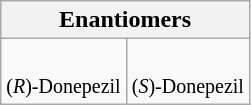<table class="wikitable" style="text-align:center">
<tr class="hintergrundfarbe6">
<th colspan="2">Enantiomers</th>
</tr>
<tr>
<td><br><small>(<em>R</em>)-Donepezil</small></td>
<td><br><small>(<em>S</em>)-Donepezil</small></td>
</tr>
</table>
